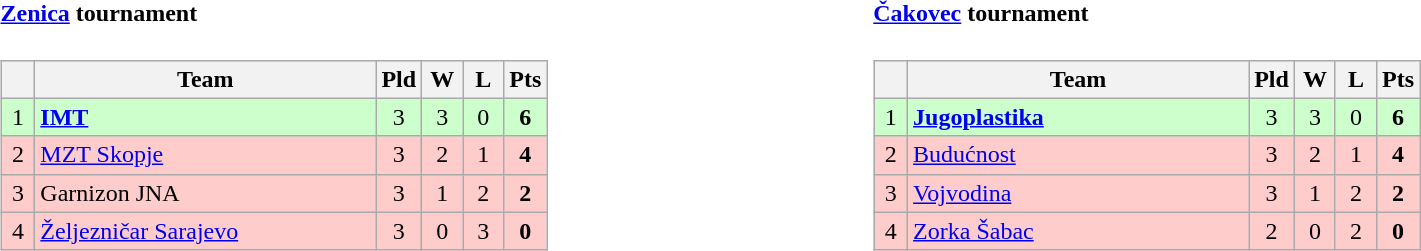<table>
<tr>
<td style="vertical-align:top; width:33%;"><br><h4><a href='#'>Zenica</a> tournament</h4><table class="wikitable" style="text-align:center">
<tr>
<th width="15"></th>
<th width="220">Team</th>
<th width="20">Pld</th>
<th width="20">W</th>
<th width="20">L</th>
<th width="20">Pts</th>
</tr>
<tr bgcolor="#ccffcc">
<td>1</td>
<td align="left"><a href='#'><strong>IMT</strong></a></td>
<td>3</td>
<td>3</td>
<td>0</td>
<td><strong>6</strong></td>
</tr>
<tr bgcolor="#ffcccc">
<td>2</td>
<td align="left"><a href='#'>MZT Skopje</a></td>
<td>3</td>
<td>2</td>
<td>1</td>
<td><strong>4</strong></td>
</tr>
<tr bgcolor="#ffcccc">
<td>3</td>
<td align="left">Garnizon JNA</td>
<td>3</td>
<td>1</td>
<td>2</td>
<td><strong>2</strong></td>
</tr>
<tr bgcolor="#ffcccc">
<td>4</td>
<td align="left"><a href='#'>Željezničar Sarajevo</a></td>
<td>3</td>
<td>0</td>
<td>3</td>
<td><strong>0</strong></td>
</tr>
</table>
</td>
<td style="vertical-align:top; width:33%;"><br><h4><a href='#'>Čakovec</a> tournament</h4><table class="wikitable" style="text-align:center">
<tr>
<th width="15"></th>
<th width="220">Team</th>
<th width="20">Pld</th>
<th width="20">W</th>
<th width="20">L</th>
<th width="20">Pts</th>
</tr>
<tr bgcolor="#ccffcc">
<td>1</td>
<td align="left"><strong><a href='#'>Jugoplastika</a></strong></td>
<td>3</td>
<td>3</td>
<td>0</td>
<td><strong>6</strong></td>
</tr>
<tr bgcolor="#ffcccc">
<td>2</td>
<td align="left"><a href='#'>Budućnost</a></td>
<td>3</td>
<td>2</td>
<td>1</td>
<td><strong>4</strong></td>
</tr>
<tr bgcolor="#ffcccc">
<td>3</td>
<td align="left"><a href='#'>Vojvodina</a></td>
<td>3</td>
<td>1</td>
<td>2</td>
<td><strong>2</strong></td>
</tr>
<tr bgcolor="#ffcccc">
<td>4</td>
<td align="left"><a href='#'>Zorka Šabac</a></td>
<td>2</td>
<td>0</td>
<td>2</td>
<td><strong>0</strong></td>
</tr>
</table>
</td>
</tr>
</table>
